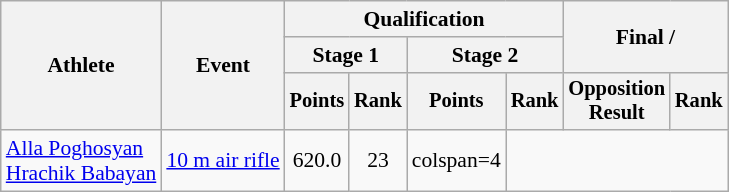<table class="wikitable" style="text-align:center; font-size:90%">
<tr>
<th rowspan=3>Athlete</th>
<th rowspan=3>Event</th>
<th colspan=4>Qualification</th>
<th colspan=2 rowspan=2>Final / </th>
</tr>
<tr>
<th colspan="2">Stage 1</th>
<th colspan="2">Stage 2</th>
</tr>
<tr style="font-size:95%">
<th>Points</th>
<th>Rank</th>
<th>Points</th>
<th>Rank</th>
<th>Opposition<br>Result</th>
<th>Rank</th>
</tr>
<tr>
<td align=left><a href='#'>Alla Poghosyan</a><br><a href='#'>Hrachik Babayan</a></td>
<td align=left><a href='#'>10 m air rifle</a></td>
<td>620.0</td>
<td>23</td>
<td>colspan=4 </td>
</tr>
</table>
